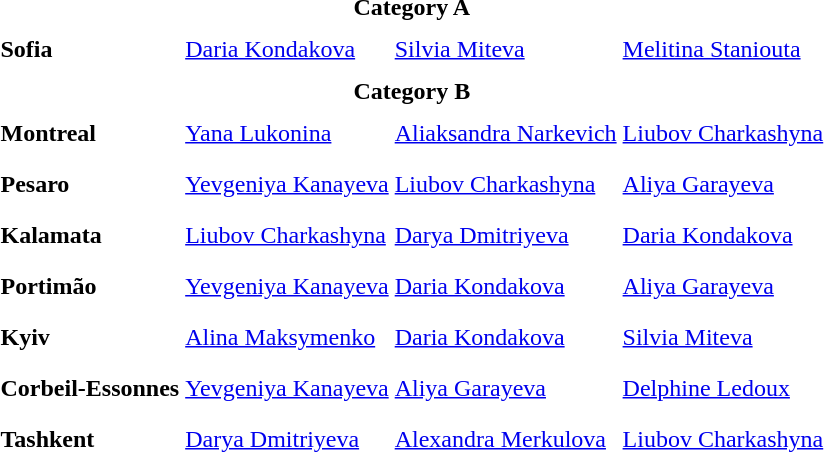<table>
<tr>
<td colspan="4" style="text-align:center;"><strong>Category A</strong></td>
</tr>
<tr>
<th scope=row style="text-align:left">Sofia </th>
<td style="height:30px;"> <a href='#'>Daria Kondakova</a></td>
<td style="height:30px;"> <a href='#'>Silvia Miteva</a></td>
<td style="height:30px;"> <a href='#'>Melitina Staniouta</a></td>
</tr>
<tr>
<td colspan="4" style="text-align:center;"><strong>Category B</strong></td>
</tr>
<tr>
<th scope=row style="text-align:left">Montreal </th>
<td style="height:30px;"> <a href='#'>Yana Lukonina</a></td>
<td style="height:30px;"> <a href='#'>Aliaksandra Narkevich</a></td>
<td style="height:30px;"> <a href='#'>Liubov Charkashyna</a></td>
</tr>
<tr>
<th scope=row style="text-align:left">Pesaro </th>
<td style="height:30px;"> <a href='#'>Yevgeniya Kanayeva</a></td>
<td style="height:30px;"> <a href='#'>Liubov Charkashyna</a></td>
<td style="height:30px;"> <a href='#'>Aliya Garayeva</a></td>
</tr>
<tr>
<th scope=row style="text-align:left">Kalamata </th>
<td style="height:30px;"> <a href='#'>Liubov Charkashyna</a></td>
<td style="height:30px;"> <a href='#'>Darya Dmitriyeva</a></td>
<td style="height:30px;"> <a href='#'>Daria Kondakova</a></td>
</tr>
<tr>
<th scope=row style="text-align:left">Portimão </th>
<td style="height:30px;"> <a href='#'>Yevgeniya Kanayeva</a></td>
<td style="height:30px;"> <a href='#'>Daria Kondakova</a></td>
<td style="height:30px;"> <a href='#'>Aliya Garayeva</a></td>
</tr>
<tr>
<th scope=row style="text-align:left">Kyiv </th>
<td style="height:30px;"> <a href='#'>Alina Maksymenko</a></td>
<td style="height:30px;"> <a href='#'>Daria Kondakova</a></td>
<td style="height:30px;"> <a href='#'>Silvia Miteva</a></td>
</tr>
<tr>
<th scope=row style="text-align:left">Corbeil-Essonnes </th>
<td style="height:30px;"> <a href='#'>Yevgeniya Kanayeva</a></td>
<td style="height:30px;"> <a href='#'>Aliya Garayeva</a></td>
<td style="height:30px;"> <a href='#'>Delphine Ledoux</a></td>
</tr>
<tr>
<th scope=row style="text-align:left">Tashkent </th>
<td style="height:30px;"> <a href='#'>Darya Dmitriyeva</a></td>
<td style="height:30px;"> <a href='#'>Alexandra Merkulova</a></td>
<td style="height:30px;"> <a href='#'>Liubov Charkashyna</a></td>
</tr>
</table>
